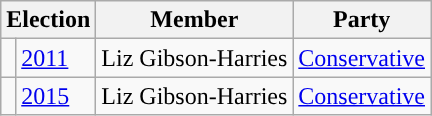<table class="wikitable">
<tr>
<th colspan="2">Election</th>
<th>Member</th>
<th>Party</th>
</tr>
<tr>
<td style="background-color: "></td>
<td><a href='#'>2011</a></td>
<td>Liz Gibson-Harries</td>
<td><a href='#'>Conservative</a></td>
</tr>
<tr>
<td style="background-color: "></td>
<td><a href='#'>2015</a></td>
<td>Liz Gibson-Harries</td>
<td><a href='#'>Conservative</a></td>
</tr>
</table>
